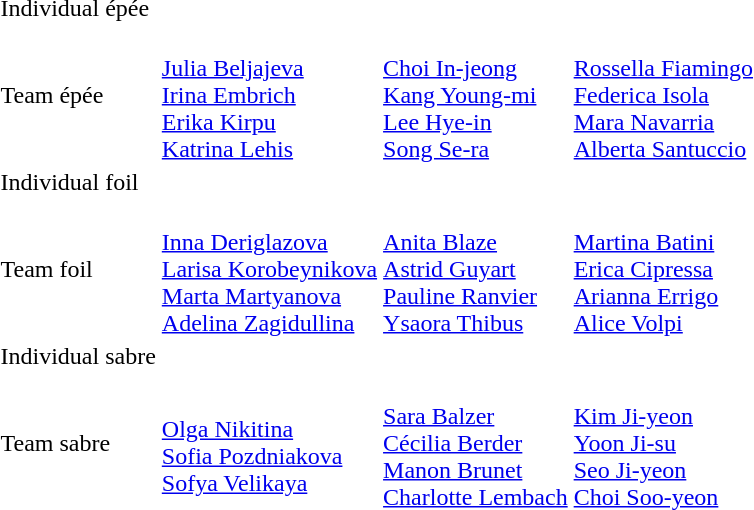<table>
<tr>
<td>Individual épée<br></td>
<td></td>
<td></td>
<td></td>
</tr>
<tr>
<td>Team épée<br></td>
<td><br><a href='#'>Julia Beljajeva</a><br><a href='#'>Irina Embrich</a><br><a href='#'>Erika Kirpu</a><br><a href='#'>Katrina Lehis</a></td>
<td><br><a href='#'>Choi In-jeong</a><br><a href='#'>Kang Young-mi</a><br><a href='#'>Lee Hye-in</a><br><a href='#'>Song Se-ra</a></td>
<td><br><a href='#'>Rossella Fiamingo</a><br><a href='#'>Federica Isola</a><br><a href='#'>Mara Navarria</a><br><a href='#'>Alberta Santuccio</a></td>
</tr>
<tr>
<td>Individual foil<br></td>
<td></td>
<td></td>
<td></td>
</tr>
<tr>
<td>Team foil<br></td>
<td><br><a href='#'>Inna Deriglazova</a><br><a href='#'>Larisa Korobeynikova</a><br><a href='#'>Marta Martyanova</a><br><a href='#'>Adelina Zagidullina</a></td>
<td><br><a href='#'>Anita Blaze</a><br><a href='#'>Astrid Guyart</a><br><a href='#'>Pauline Ranvier</a><br><a href='#'>Ysaora Thibus</a></td>
<td><br><a href='#'>Martina Batini</a><br><a href='#'>Erica Cipressa</a><br><a href='#'>Arianna Errigo</a><br><a href='#'>Alice Volpi</a></td>
</tr>
<tr>
<td>Individual sabre<br></td>
<td></td>
<td></td>
<td></td>
</tr>
<tr>
<td>Team sabre<br></td>
<td><br><a href='#'>Olga Nikitina</a><br><a href='#'>Sofia Pozdniakova</a><br><a href='#'>Sofya Velikaya</a><br></td>
<td><br><a href='#'>Sara Balzer</a><br><a href='#'>Cécilia Berder</a><br><a href='#'>Manon Brunet</a><br><a href='#'>Charlotte Lembach</a></td>
<td><br><a href='#'>Kim Ji-yeon</a><br><a href='#'>Yoon Ji-su</a><br><a href='#'>Seo Ji-yeon</a><br><a href='#'>Choi Soo-yeon</a></td>
</tr>
</table>
